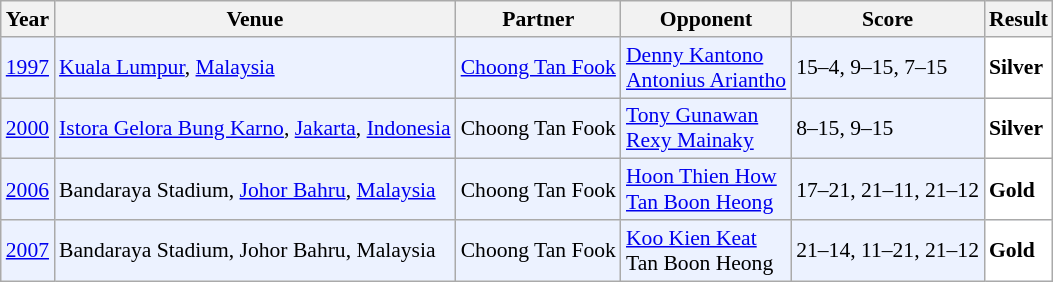<table class="sortable wikitable" style="font-size: 90%;">
<tr>
<th>Year</th>
<th>Venue</th>
<th>Partner</th>
<th>Opponent</th>
<th>Score</th>
<th>Result</th>
</tr>
<tr style="background:#ECF2FF">
<td align="center"><a href='#'>1997</a></td>
<td align="left"><a href='#'>Kuala Lumpur</a>, <a href='#'>Malaysia</a></td>
<td align="left"> <a href='#'>Choong Tan Fook</a></td>
<td align="left"> <a href='#'>Denny Kantono</a> <br>  <a href='#'>Antonius Ariantho</a></td>
<td align="left">15–4, 9–15, 7–15</td>
<td style="text-align:left; background:white"> <strong>Silver</strong></td>
</tr>
<tr style="background:#ECF2FF">
<td align="center"><a href='#'>2000</a></td>
<td align="left"><a href='#'>Istora Gelora Bung Karno</a>, <a href='#'>Jakarta</a>, <a href='#'>Indonesia</a></td>
<td align="left"> Choong Tan Fook</td>
<td align="left"> <a href='#'>Tony Gunawan</a> <br>  <a href='#'>Rexy Mainaky</a></td>
<td align="left">8–15, 9–15</td>
<td style="text-align:left; background:white"> <strong>Silver</strong></td>
</tr>
<tr style="background:#ECF2FF">
<td align="center"><a href='#'>2006</a></td>
<td align="left">Bandaraya Stadium, <a href='#'>Johor Bahru</a>, <a href='#'>Malaysia</a></td>
<td align="left"> Choong Tan Fook</td>
<td align="left"> <a href='#'>Hoon Thien How</a> <br>  <a href='#'>Tan Boon Heong</a></td>
<td align="left">17–21, 21–11, 21–12</td>
<td style="text-align:left; background:white"> <strong>Gold</strong></td>
</tr>
<tr style="background:#ECF2FF">
<td align="center"><a href='#'>2007</a></td>
<td align="left">Bandaraya Stadium, Johor Bahru, Malaysia</td>
<td align="left"> Choong Tan Fook</td>
<td align="left"> <a href='#'>Koo Kien Keat</a> <br>  Tan Boon Heong</td>
<td align="left">21–14, 11–21, 21–12</td>
<td style="text-align:left; background:white"> <strong>Gold</strong></td>
</tr>
</table>
